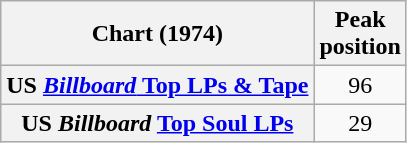<table class="wikitable sortable plainrowheaders">
<tr>
<th scope="col">Chart (1974)</th>
<th scope="col">Peak<br>position</th>
</tr>
<tr>
<th scope="row">US <a href='#'><em>Billboard</em> Top LPs & Tape</a></th>
<td align="center">96</td>
</tr>
<tr>
<th scope="row">US <em>Billboard</em> <a href='#'>Top Soul LPs</a></th>
<td align="center">29</td>
</tr>
</table>
